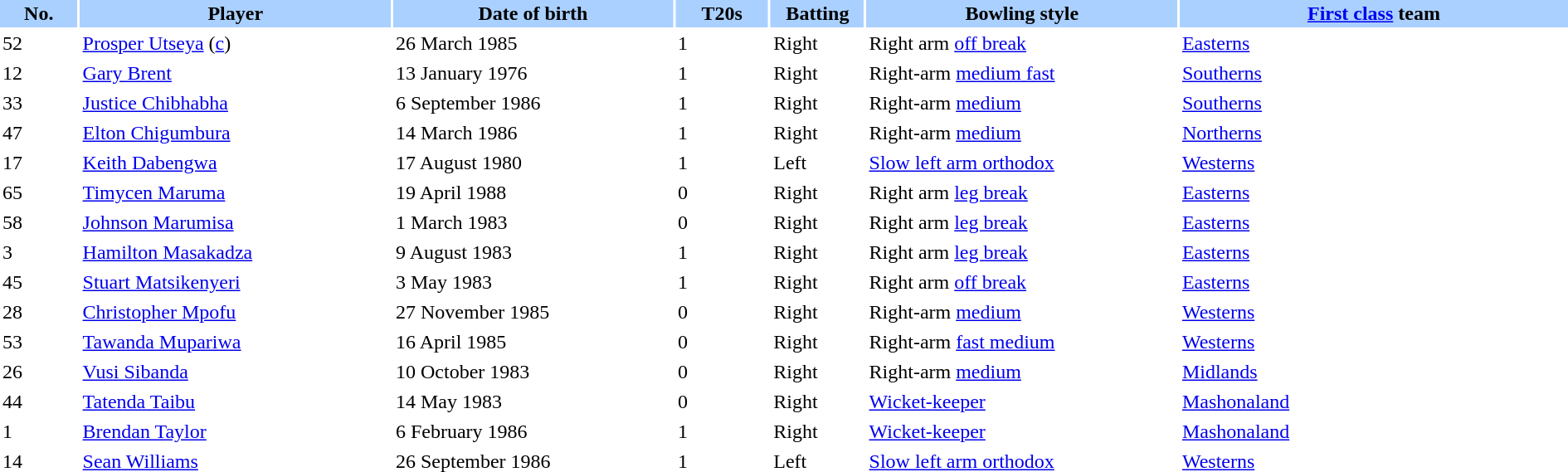<table class="sortable" border="0" cellspacing="2" cellpadding="2" style="width:100%;">
<tr style="background:#aad0ff;">
<th width=5%>No.</th>
<th width=20%>Player</th>
<th width=18%>Date of birth</th>
<th width=6%>T20s</th>
<th width=6%>Batting</th>
<th width=20%>Bowling style</th>
<th width=25%><a href='#'>First class</a> team</th>
</tr>
<tr>
<td>52</td>
<td><a href='#'>Prosper Utseya</a> (<a href='#'>c</a>)</td>
<td>26 March 1985</td>
<td>1</td>
<td>Right</td>
<td>Right arm <a href='#'>off break</a></td>
<td> <a href='#'>Easterns</a></td>
</tr>
<tr>
<td>12</td>
<td><a href='#'>Gary Brent</a></td>
<td>13 January 1976</td>
<td>1</td>
<td>Right</td>
<td>Right-arm <a href='#'>medium fast</a></td>
<td> <a href='#'>Southerns</a></td>
</tr>
<tr>
<td>33</td>
<td><a href='#'>Justice Chibhabha</a></td>
<td>6 September 1986</td>
<td>1</td>
<td>Right</td>
<td>Right-arm <a href='#'>medium</a></td>
<td> <a href='#'>Southerns</a></td>
</tr>
<tr>
<td>47</td>
<td><a href='#'>Elton Chigumbura</a></td>
<td>14 March 1986</td>
<td>1</td>
<td>Right</td>
<td>Right-arm <a href='#'>medium</a></td>
<td> <a href='#'>Northerns</a></td>
</tr>
<tr>
<td>17</td>
<td><a href='#'>Keith Dabengwa</a></td>
<td>17 August 1980</td>
<td>1</td>
<td>Left</td>
<td><a href='#'>Slow left arm orthodox</a></td>
<td> <a href='#'>Westerns</a></td>
</tr>
<tr>
<td>65</td>
<td><a href='#'>Timycen Maruma</a></td>
<td>19 April 1988</td>
<td>0</td>
<td>Right</td>
<td>Right arm <a href='#'>leg break</a></td>
<td> <a href='#'>Easterns</a></td>
</tr>
<tr>
<td>58</td>
<td><a href='#'>Johnson Marumisa</a></td>
<td>1 March 1983</td>
<td>0</td>
<td>Right</td>
<td>Right arm <a href='#'>leg break</a></td>
<td> <a href='#'>Easterns</a></td>
</tr>
<tr>
<td>3</td>
<td><a href='#'>Hamilton Masakadza</a></td>
<td>9 August 1983</td>
<td>1</td>
<td>Right</td>
<td>Right arm <a href='#'>leg break</a></td>
<td> <a href='#'>Easterns</a></td>
</tr>
<tr>
<td>45</td>
<td><a href='#'>Stuart Matsikenyeri</a></td>
<td>3 May 1983</td>
<td>1</td>
<td>Right</td>
<td>Right arm <a href='#'>off break</a></td>
<td> <a href='#'>Easterns</a></td>
</tr>
<tr>
<td>28</td>
<td><a href='#'>Christopher Mpofu</a></td>
<td>27 November 1985</td>
<td>0</td>
<td>Right</td>
<td>Right-arm <a href='#'>medium</a></td>
<td> <a href='#'>Westerns</a></td>
</tr>
<tr>
<td>53</td>
<td><a href='#'>Tawanda Mupariwa</a></td>
<td>16 April 1985</td>
<td>0</td>
<td>Right</td>
<td>Right-arm <a href='#'>fast medium</a></td>
<td> <a href='#'>Westerns</a></td>
</tr>
<tr>
<td>26</td>
<td><a href='#'>Vusi Sibanda</a></td>
<td>10 October 1983</td>
<td>0</td>
<td>Right</td>
<td>Right-arm <a href='#'>medium</a></td>
<td> <a href='#'>Midlands</a></td>
</tr>
<tr>
<td>44</td>
<td><a href='#'>Tatenda Taibu</a></td>
<td>14 May 1983</td>
<td>0</td>
<td>Right</td>
<td><a href='#'>Wicket-keeper</a></td>
<td> <a href='#'>Mashonaland</a></td>
</tr>
<tr>
<td>1</td>
<td><a href='#'>Brendan Taylor</a></td>
<td>6 February 1986</td>
<td>1</td>
<td>Right</td>
<td><a href='#'>Wicket-keeper</a></td>
<td> <a href='#'>Mashonaland</a></td>
</tr>
<tr>
<td>14</td>
<td><a href='#'>Sean Williams</a></td>
<td>26 September 1986</td>
<td>1</td>
<td>Left</td>
<td><a href='#'>Slow left arm orthodox</a></td>
<td> <a href='#'>Westerns</a></td>
</tr>
</table>
